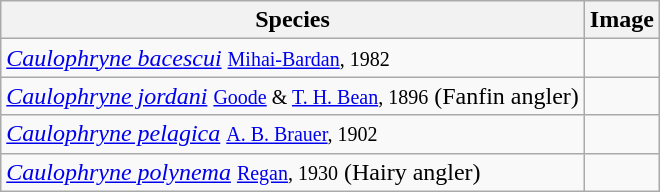<table class="wikitable">
<tr>
<th>Species</th>
<th>Image</th>
</tr>
<tr>
<td><em><a href='#'>Caulophryne bacescui</a></em> <small><a href='#'>Mihai-Bardan</a>, 1982</small></td>
<td></td>
</tr>
<tr>
<td><em><a href='#'>Caulophryne jordani</a></em> <small><a href='#'>Goode</a> & <a href='#'>T. H. Bean</a>, 1896</small> (Fanfin angler)</td>
<td></td>
</tr>
<tr>
<td><em><a href='#'>Caulophryne pelagica</a></em> <small><a href='#'>A. B. Brauer</a>, 1902</small></td>
<td></td>
</tr>
<tr>
<td><em><a href='#'>Caulophryne polynema</a></em> <small><a href='#'>Regan</a>, 1930</small> (Hairy angler)</td>
<td></td>
</tr>
</table>
